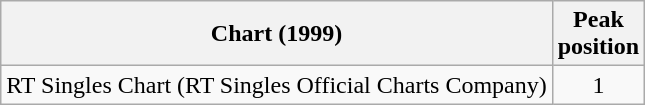<table class="wikitable">
<tr>
<th>Chart (1999)</th>
<th>Peak<br>position</th>
</tr>
<tr>
<td>RT Singles Chart (RT Singles Official Charts Company)</td>
<td style="text-align:center;">1</td>
</tr>
</table>
